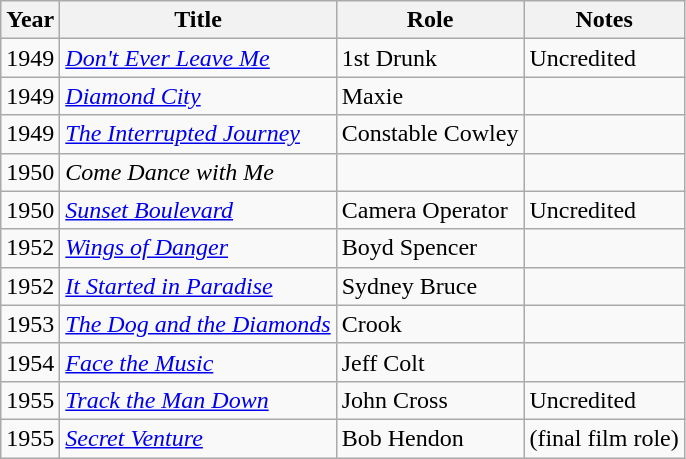<table class="wikitable">
<tr>
<th>Year</th>
<th>Title</th>
<th>Role</th>
<th>Notes</th>
</tr>
<tr>
<td>1949</td>
<td><em><a href='#'>Don't Ever Leave Me</a></em></td>
<td>1st Drunk</td>
<td>Uncredited</td>
</tr>
<tr>
<td>1949</td>
<td><em><a href='#'>Diamond City</a></em></td>
<td>Maxie</td>
<td></td>
</tr>
<tr>
<td>1949</td>
<td><em><a href='#'>The Interrupted Journey</a></em></td>
<td>Constable Cowley</td>
<td></td>
</tr>
<tr>
<td>1950</td>
<td><em>Come Dance with Me</em></td>
<td></td>
<td></td>
</tr>
<tr>
<td>1950</td>
<td><em><a href='#'>Sunset Boulevard</a></em></td>
<td>Camera Operator</td>
<td>Uncredited</td>
</tr>
<tr>
<td>1952</td>
<td><em><a href='#'>Wings of Danger</a></em></td>
<td>Boyd Spencer</td>
<td></td>
</tr>
<tr>
<td>1952</td>
<td><em><a href='#'>It Started in Paradise</a></em></td>
<td>Sydney Bruce</td>
<td></td>
</tr>
<tr>
<td>1953</td>
<td><em><a href='#'>The Dog and the Diamonds</a></em></td>
<td>Crook</td>
<td></td>
</tr>
<tr>
<td>1954</td>
<td><em><a href='#'>Face the Music</a></em></td>
<td>Jeff Colt</td>
<td></td>
</tr>
<tr>
<td>1955</td>
<td><em><a href='#'>Track the Man Down</a></em></td>
<td>John Cross</td>
<td>Uncredited</td>
</tr>
<tr>
<td>1955</td>
<td><em><a href='#'>Secret Venture</a></em></td>
<td>Bob Hendon</td>
<td>(final film role)</td>
</tr>
</table>
